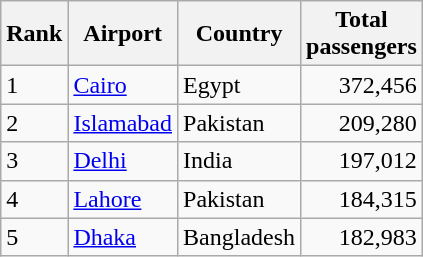<table class="wikitable sortable">
<tr>
<th>Rank</th>
<th>Airport</th>
<th>Country</th>
<th>Total<br>passengers</th>
</tr>
<tr>
<td>1</td>
<td><a href='#'>Cairo</a></td>
<td>Egypt</td>
<td align='right'>372,456</td>
</tr>
<tr>
<td>2</td>
<td><a href='#'>Islamabad</a></td>
<td>Pakistan</td>
<td align='right'>209,280</td>
</tr>
<tr>
<td>3</td>
<td><a href='#'>Delhi</a></td>
<td>India</td>
<td align='right'>197,012</td>
</tr>
<tr>
<td>4</td>
<td><a href='#'>Lahore</a></td>
<td>Pakistan</td>
<td align='right'>184,315</td>
</tr>
<tr>
<td>5</td>
<td><a href='#'>Dhaka</a></td>
<td>Bangladesh</td>
<td align='right'>182,983</td>
</tr>
</table>
